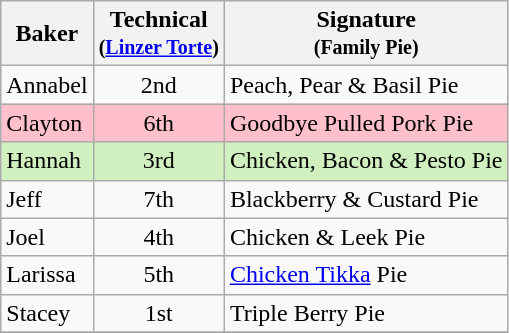<table class="wikitable" style="text-align:center;">
<tr>
<th>Baker</th>
<th>Technical<br><small>(<a href='#'>Linzer Torte</a>)</small></th>
<th>Signature<br><small>(Family Pie)</small></th>
</tr>
<tr>
<td align="left">Annabel</td>
<td>2nd</td>
<td align="left">Peach, Pear & Basil Pie</td>
</tr>
<tr style="background:pink;">
<td align="left">Clayton</td>
<td>6th</td>
<td align="left">Goodbye Pulled Pork Pie</td>
</tr>
<tr style="background:#d0f0c0;">
<td align="left">Hannah</td>
<td>3rd</td>
<td align="left">Chicken, Bacon & Pesto Pie</td>
</tr>
<tr>
<td align="left">Jeff</td>
<td>7th</td>
<td align="left">Blackberry & Custard Pie</td>
</tr>
<tr>
<td align="left">Joel</td>
<td>4th</td>
<td align="left">Chicken & Leek Pie</td>
</tr>
<tr>
<td align="left">Larissa</td>
<td>5th</td>
<td align="left"><a href='#'>Chicken Tikka</a> Pie</td>
</tr>
<tr>
<td align="left">Stacey</td>
<td>1st</td>
<td align="left">Triple Berry Pie</td>
</tr>
<tr>
</tr>
</table>
